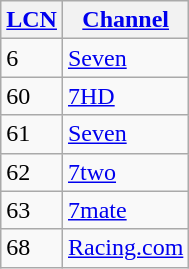<table class="wikitable">
<tr>
<th><a href='#'>LCN</a></th>
<th><a href='#'>Channel</a></th>
</tr>
<tr>
<td>6</td>
<td><a href='#'>Seven</a></td>
</tr>
<tr>
<td>60</td>
<td><a href='#'>7HD</a></td>
</tr>
<tr>
<td>61</td>
<td><a href='#'>Seven</a></td>
</tr>
<tr>
<td>62</td>
<td><a href='#'>7two</a></td>
</tr>
<tr>
<td>63</td>
<td><a href='#'>7mate</a></td>
</tr>
<tr>
<td>68</td>
<td><a href='#'>Racing.com</a></td>
</tr>
</table>
